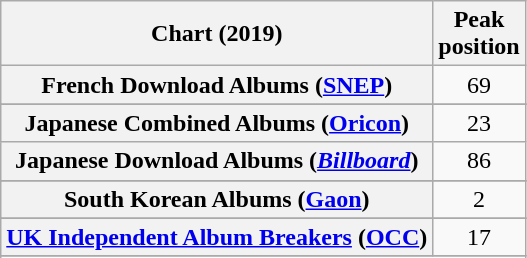<table class="wikitable sortable plainrowheaders" style="text-align:center">
<tr>
<th scope="col">Chart (2019)</th>
<th scope="col">Peak<br>position</th>
</tr>
<tr>
<th scope="row">French Download Albums (<a href='#'>SNEP</a>)</th>
<td>69</td>
</tr>
<tr>
</tr>
<tr>
<th scope="row">Japanese Combined Albums (<a href='#'>Oricon</a>)</th>
<td>23</td>
</tr>
<tr>
<th scope="row">Japanese Download Albums (<a href='#'><em>Billboard</em></a>)</th>
<td>86</td>
</tr>
<tr>
</tr>
<tr>
<th scope="row">South Korean Albums (<a href='#'>Gaon</a>)</th>
<td>2</td>
</tr>
<tr>
</tr>
<tr>
<th scope="row"><a href='#'>UK Independent Album Breakers</a> (<a href='#'>OCC</a>)</th>
<td>17</td>
</tr>
<tr>
</tr>
<tr>
</tr>
<tr>
</tr>
</table>
